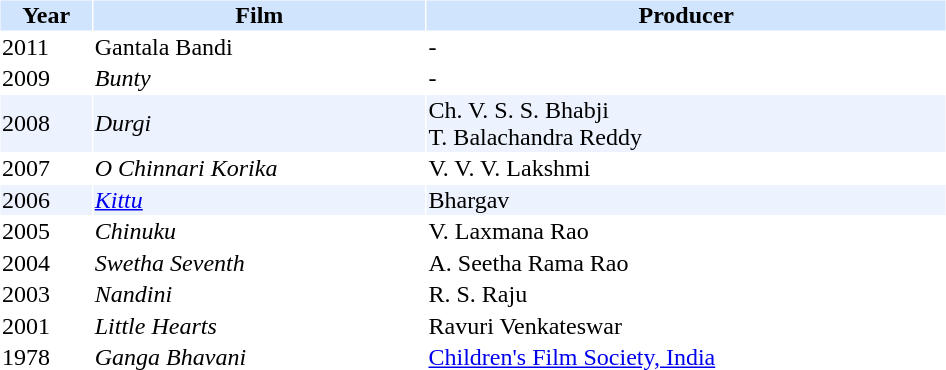<table cellspacing="1" cellpadding="1" border="0" width="50%">
<tr bgcolor="#d1e4fd">
<th>Year</th>
<th>Film</th>
<th>Producer</th>
</tr>
<tr>
<td>2011</td>
<td>Gantala Bandi</td>
<td>-</td>
</tr>
<tr>
<td>2009</td>
<td><em>Bunty</em></td>
<td>-</td>
</tr>
<tr bgcolor=#edf3fe>
<td>2008</td>
<td><em>Durgi</em></td>
<td>Ch. V. S. S. Bhabji <br> T. Balachandra Reddy</td>
</tr>
<tr>
<td>2007</td>
<td><em>O Chinnari Korika</em></td>
<td>V. V. V. Lakshmi</td>
</tr>
<tr bgcolor=#edf3fe>
<td>2006</td>
<td><em><a href='#'>Kittu</a></em></td>
<td>Bhargav</td>
</tr>
<tr>
<td>2005</td>
<td><em>Chinuku</em></td>
<td>V. Laxmana Rao</td>
</tr>
<tr>
<td>2004</td>
<td><em>Swetha Seventh</em></td>
<td>A. Seetha Rama Rao</td>
</tr>
<tr>
<td>2003</td>
<td><em>Nandini</em></td>
<td>R. S. Raju</td>
</tr>
<tr>
<td>2001</td>
<td><em>Little Hearts</em></td>
<td>Ravuri Venkateswar</td>
</tr>
<tr>
<td>1978</td>
<td><em>Ganga Bhavani</em></td>
<td><a href='#'>Children's Film Society, India</a></td>
</tr>
<tr>
</tr>
</table>
